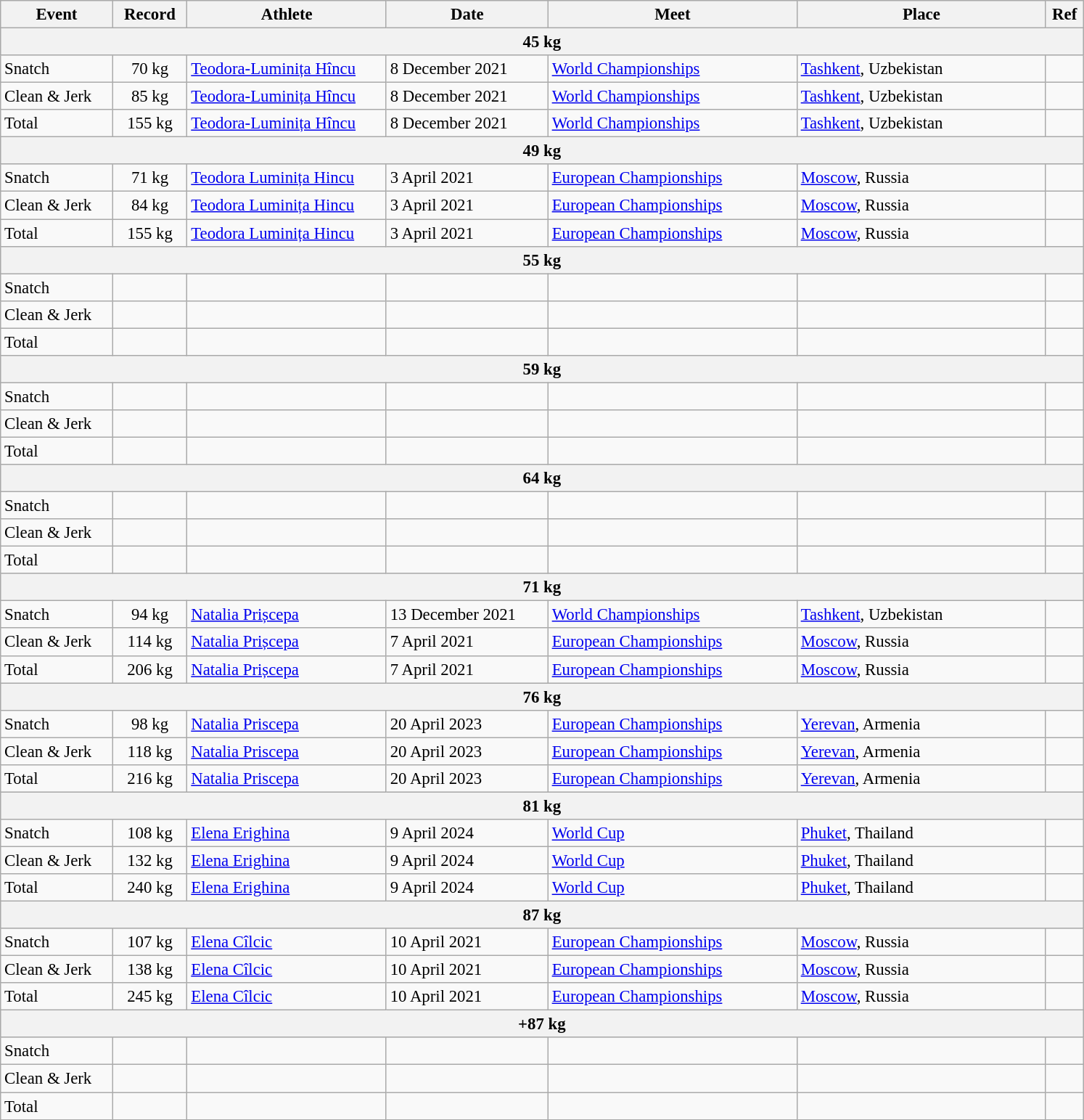<table class="wikitable" style="font-size:95%;">
<tr>
<th width=9%>Event</th>
<th width=6%>Record</th>
<th width=16%>Athlete</th>
<th width=13%>Date</th>
<th width=20%>Meet</th>
<th width=20%>Place</th>
<th width=3%>Ref</th>
</tr>
<tr bgcolor="#DDDDDD">
<th colspan="7">45 kg</th>
</tr>
<tr>
<td>Snatch</td>
<td align="center">70 kg</td>
<td><a href='#'>Teodora-Luminița Hîncu</a></td>
<td>8 December 2021</td>
<td><a href='#'>World Championships</a></td>
<td><a href='#'>Tashkent</a>, Uzbekistan</td>
<td></td>
</tr>
<tr>
<td>Clean & Jerk</td>
<td align="center">85 kg</td>
<td><a href='#'>Teodora-Luminița Hîncu</a></td>
<td>8 December 2021</td>
<td><a href='#'>World Championships</a></td>
<td><a href='#'>Tashkent</a>, Uzbekistan</td>
<td></td>
</tr>
<tr>
<td>Total</td>
<td align="center">155 kg</td>
<td><a href='#'>Teodora-Luminița Hîncu</a></td>
<td>8 December 2021</td>
<td><a href='#'>World Championships</a></td>
<td><a href='#'>Tashkent</a>, Uzbekistan</td>
<td></td>
</tr>
<tr bgcolor="#DDDDDD">
<th colspan="7">49 kg</th>
</tr>
<tr>
<td>Snatch</td>
<td align="center">71 kg</td>
<td><a href='#'>Teodora Luminița Hincu</a></td>
<td>3 April 2021</td>
<td><a href='#'>European Championships</a></td>
<td><a href='#'>Moscow</a>, Russia</td>
<td></td>
</tr>
<tr>
<td>Clean & Jerk</td>
<td align="center">84 kg</td>
<td><a href='#'>Teodora Luminița Hincu</a></td>
<td>3 April 2021</td>
<td><a href='#'>European Championships</a></td>
<td><a href='#'>Moscow</a>, Russia</td>
<td></td>
</tr>
<tr>
<td>Total</td>
<td align="center">155 kg</td>
<td><a href='#'>Teodora Luminița Hincu</a></td>
<td>3 April 2021</td>
<td><a href='#'>European Championships</a></td>
<td><a href='#'>Moscow</a>, Russia</td>
<td></td>
</tr>
<tr bgcolor="#DDDDDD">
<th colspan="7">55 kg</th>
</tr>
<tr>
<td>Snatch</td>
<td align="center"></td>
<td></td>
<td></td>
<td></td>
<td></td>
<td></td>
</tr>
<tr>
<td>Clean & Jerk</td>
<td align="center"></td>
<td></td>
<td></td>
<td></td>
<td></td>
<td></td>
</tr>
<tr>
<td>Total</td>
<td align="center"></td>
<td></td>
<td></td>
<td></td>
<td></td>
<td></td>
</tr>
<tr bgcolor="#DDDDDD">
<th colspan="7">59 kg</th>
</tr>
<tr>
<td>Snatch</td>
<td align="center"></td>
<td></td>
<td></td>
<td></td>
<td></td>
<td></td>
</tr>
<tr>
<td>Clean & Jerk</td>
<td align="center"></td>
<td></td>
<td></td>
<td></td>
<td></td>
<td></td>
</tr>
<tr>
<td>Total</td>
<td align="center"></td>
<td></td>
<td></td>
<td></td>
<td></td>
<td></td>
</tr>
<tr bgcolor="#DDDDDD">
<th colspan="7">64 kg</th>
</tr>
<tr>
<td>Snatch</td>
<td align="center"></td>
<td></td>
<td></td>
<td></td>
<td></td>
<td></td>
</tr>
<tr>
<td>Clean & Jerk</td>
<td align="center"></td>
<td></td>
<td></td>
<td></td>
<td></td>
<td></td>
</tr>
<tr>
<td>Total</td>
<td align="center"></td>
<td></td>
<td></td>
<td></td>
<td></td>
<td></td>
</tr>
<tr bgcolor="#DDDDDD">
<th colspan="7">71 kg</th>
</tr>
<tr>
<td>Snatch</td>
<td align="center">94 kg</td>
<td><a href='#'>Natalia Prișcepa</a></td>
<td>13 December 2021</td>
<td><a href='#'>World Championships</a></td>
<td><a href='#'>Tashkent</a>, Uzbekistan</td>
<td></td>
</tr>
<tr>
<td>Clean & Jerk</td>
<td align="center">114 kg</td>
<td><a href='#'>Natalia Prișcepa</a></td>
<td>7 April 2021</td>
<td><a href='#'>European Championships</a></td>
<td><a href='#'>Moscow</a>, Russia</td>
<td></td>
</tr>
<tr>
<td>Total</td>
<td align="center">206 kg</td>
<td><a href='#'>Natalia Prișcepa</a></td>
<td>7 April 2021</td>
<td><a href='#'>European Championships</a></td>
<td><a href='#'>Moscow</a>, Russia</td>
<td></td>
</tr>
<tr bgcolor="#DDDDDD">
<th colspan="7">76 kg</th>
</tr>
<tr>
<td>Snatch</td>
<td align=center>98 kg</td>
<td><a href='#'>Natalia Priscepa</a></td>
<td>20 April 2023</td>
<td><a href='#'>European Championships</a></td>
<td><a href='#'>Yerevan</a>, Armenia</td>
<td></td>
</tr>
<tr>
<td>Clean & Jerk</td>
<td align=center>118 kg</td>
<td><a href='#'>Natalia Priscepa</a></td>
<td>20 April 2023</td>
<td><a href='#'>European Championships</a></td>
<td><a href='#'>Yerevan</a>, Armenia</td>
<td></td>
</tr>
<tr>
<td>Total</td>
<td align=center>216 kg</td>
<td><a href='#'>Natalia Priscepa</a></td>
<td>20 April 2023</td>
<td><a href='#'>European Championships</a></td>
<td><a href='#'>Yerevan</a>, Armenia</td>
<td></td>
</tr>
<tr bgcolor="#DDDDDD">
<th colspan="7">81 kg</th>
</tr>
<tr>
<td>Snatch</td>
<td align=center>108 kg</td>
<td><a href='#'>Elena Erighina</a></td>
<td>9 April 2024</td>
<td><a href='#'>World Cup</a></td>
<td><a href='#'>Phuket</a>, Thailand</td>
<td></td>
</tr>
<tr>
<td>Clean & Jerk</td>
<td align=center>132 kg</td>
<td><a href='#'>Elena Erighina</a></td>
<td>9 April 2024</td>
<td><a href='#'>World Cup</a></td>
<td><a href='#'>Phuket</a>, Thailand</td>
<td></td>
</tr>
<tr>
<td>Total</td>
<td align=center>240 kg</td>
<td><a href='#'>Elena Erighina</a></td>
<td>9 April 2024</td>
<td><a href='#'>World Cup</a></td>
<td><a href='#'>Phuket</a>, Thailand</td>
<td></td>
</tr>
<tr bgcolor="#DDDDDD">
<th colspan="7">87 kg</th>
</tr>
<tr>
<td>Snatch</td>
<td align="center">107 kg</td>
<td><a href='#'>Elena Cîlcic</a></td>
<td>10 April 2021</td>
<td><a href='#'>European Championships</a></td>
<td><a href='#'>Moscow</a>, Russia</td>
<td></td>
</tr>
<tr>
<td>Clean & Jerk</td>
<td align="center">138 kg</td>
<td><a href='#'>Elena Cîlcic</a></td>
<td>10 April 2021</td>
<td><a href='#'>European Championships</a></td>
<td><a href='#'>Moscow</a>, Russia</td>
<td></td>
</tr>
<tr>
<td>Total</td>
<td align="center">245 kg</td>
<td><a href='#'>Elena Cîlcic</a></td>
<td>10 April 2021</td>
<td><a href='#'>European Championships</a></td>
<td><a href='#'>Moscow</a>, Russia</td>
<td></td>
</tr>
<tr bgcolor="#DDDDDD">
<th colspan="7">+87 kg</th>
</tr>
<tr>
<td>Snatch</td>
<td align="center"></td>
<td></td>
<td></td>
<td></td>
<td></td>
<td></td>
</tr>
<tr>
<td>Clean & Jerk</td>
<td align="center"></td>
<td></td>
<td></td>
<td></td>
<td></td>
<td></td>
</tr>
<tr>
<td>Total</td>
<td align="center"></td>
<td></td>
<td></td>
<td></td>
<td></td>
<td></td>
</tr>
</table>
